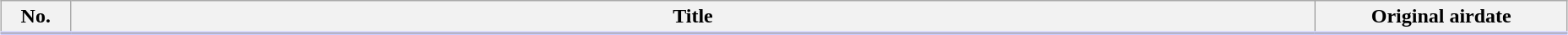<table class="wikitable" style="width:98%; margin:auto; background:#FFF;">
<tr style="border-bottom: 3px solid #CCF">
<th style="width:3em;">No.</th>
<th>Title</th>
<th style="width:12em;">Original airdate</th>
</tr>
<tr>
</tr>
</table>
